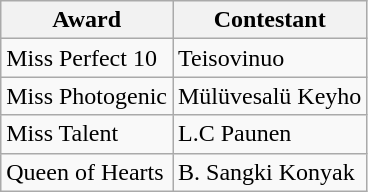<table class="wikitable">
<tr>
<th>Award</th>
<th>Contestant</th>
</tr>
<tr>
<td>Miss Perfect 10</td>
<td>Teisovinuo</td>
</tr>
<tr>
<td>Miss Photogenic</td>
<td>Mülüvesalü Keyho</td>
</tr>
<tr>
<td>Miss Talent</td>
<td>L.C Paunen</td>
</tr>
<tr>
<td>Queen of Hearts</td>
<td>B. Sangki Konyak</td>
</tr>
</table>
